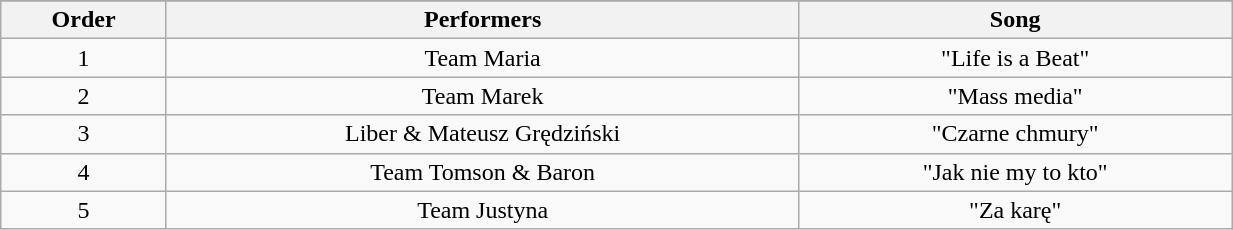<table class="wikitable" style="text-align:center; width:65%;">
<tr>
</tr>
<tr>
<th>Order</th>
<th>Performers</th>
<th>Song</th>
</tr>
<tr>
<td>1</td>
<td>Team Maria</td>
<td>"Life is a Beat"</td>
</tr>
<tr>
<td>2</td>
<td>Team Marek</td>
<td>"Mass media"</td>
</tr>
<tr>
<td>3</td>
<td>Liber & Mateusz Grędziński</td>
<td>"Czarne chmury"</td>
</tr>
<tr>
<td>4</td>
<td>Team Tomson & Baron</td>
<td>"Jak nie my to kto"</td>
</tr>
<tr>
<td>5</td>
<td>Team Justyna</td>
<td>"Za karę"</td>
</tr>
</table>
